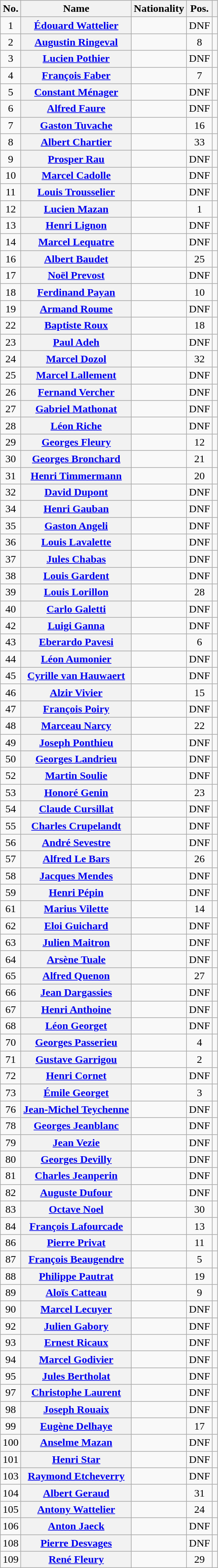<table class="wikitable plainrowheaders sortable">
<tr>
<th scope="col">No.</th>
<th scope="col">Name</th>
<th scope="col">Nationality</th>
<th scope="col" data-sort-type="number">Pos.</th>
<th scope="col" class="unsortable"></th>
</tr>
<tr>
<td style="text-align:center;">1</td>
<th scope="row"><a href='#'>Édouard Wattelier</a></th>
<td></td>
<td style="text-align:center;" data-sort-value="34">DNF</td>
<td style="text-align:center;"></td>
</tr>
<tr>
<td style="text-align:center;">2</td>
<th scope="row"><a href='#'>Augustin Ringeval</a></th>
<td></td>
<td style="text-align:center;" data-sort-value="8">8</td>
<td style="text-align:center;"></td>
</tr>
<tr>
<td style="text-align:center;">3</td>
<th scope="row"><a href='#'>Lucien Pothier</a></th>
<td></td>
<td style="text-align:center;" data-sort-value="34">DNF</td>
<td style="text-align:center;"></td>
</tr>
<tr>
<td style="text-align:center;">4</td>
<th scope="row"><a href='#'>François Faber</a></th>
<td></td>
<td style="text-align:center;" data-sort-value="7">7</td>
<td style="text-align:center;"></td>
</tr>
<tr>
<td style="text-align:center;">5</td>
<th scope="row"><a href='#'>Constant Ménager</a></th>
<td></td>
<td style="text-align:center;" data-sort-value="34">DNF</td>
<td style="text-align:center;"></td>
</tr>
<tr>
<td style="text-align:center;">6</td>
<th scope="row"><a href='#'>Alfred Faure</a></th>
<td></td>
<td style="text-align:center;" data-sort-value="34">DNF</td>
<td style="text-align:center;"></td>
</tr>
<tr>
<td style="text-align:center;">7</td>
<th scope="row"><a href='#'>Gaston Tuvache</a></th>
<td></td>
<td style="text-align:center;" data-sort-value="16">16</td>
<td style="text-align:center;"></td>
</tr>
<tr>
<td style="text-align:center;">8</td>
<th scope="row"><a href='#'>Albert Chartier</a></th>
<td></td>
<td style="text-align:center;" data-sort-value="33">33</td>
<td style="text-align:center;"></td>
</tr>
<tr>
<td style="text-align:center;">9</td>
<th scope="row"><a href='#'>Prosper Rau</a></th>
<td></td>
<td style="text-align:center;" data-sort-value="34">DNF</td>
<td style="text-align:center;"></td>
</tr>
<tr>
<td style="text-align:center;">10</td>
<th scope="row"><a href='#'>Marcel Cadolle</a></th>
<td></td>
<td style="text-align:center;" data-sort-value="34">DNF</td>
<td style="text-align:center;"></td>
</tr>
<tr>
<td style="text-align:center;">11</td>
<th scope="row"><a href='#'>Louis Trousselier</a></th>
<td></td>
<td style="text-align:center;" data-sort-value="34">DNF</td>
<td style="text-align:center;"></td>
</tr>
<tr>
<td style="text-align:center;">12</td>
<th scope="row"><a href='#'>Lucien Mazan</a></th>
<td></td>
<td style="text-align:center;" data-sort-value="1">1</td>
<td style="text-align:center;"></td>
</tr>
<tr>
<td style="text-align:center;">13</td>
<th scope="row"><a href='#'>Henri Lignon</a></th>
<td></td>
<td style="text-align:center;" data-sort-value="34">DNF</td>
<td style="text-align:center;"></td>
</tr>
<tr>
<td style="text-align:center;">14</td>
<th scope="row"><a href='#'>Marcel Lequatre</a></th>
<td></td>
<td style="text-align:center;" data-sort-value="34">DNF</td>
<td style="text-align:center;"></td>
</tr>
<tr>
<td style="text-align:center;">16</td>
<th scope="row"><a href='#'>Albert Baudet</a></th>
<td></td>
<td style="text-align:center;" data-sort-value="25">25</td>
<td style="text-align:center;"></td>
</tr>
<tr>
<td style="text-align:center;">17</td>
<th scope="row"><a href='#'>Noël Prevost</a></th>
<td></td>
<td style="text-align:center;" data-sort-value="34">DNF</td>
<td style="text-align:center;"></td>
</tr>
<tr>
<td style="text-align:center;">18</td>
<th scope="row"><a href='#'>Ferdinand Payan</a></th>
<td></td>
<td style="text-align:center;" data-sort-value="10">10</td>
<td style="text-align:center;"></td>
</tr>
<tr>
<td style="text-align:center;">19</td>
<th scope="row"><a href='#'>Armand Roume</a></th>
<td></td>
<td style="text-align:center;" data-sort-value="34">DNF</td>
<td style="text-align:center;"></td>
</tr>
<tr>
<td style="text-align:center;">22</td>
<th scope="row"><a href='#'>Baptiste Roux</a></th>
<td></td>
<td style="text-align:center;" data-sort-value="18">18</td>
<td style="text-align:center;"></td>
</tr>
<tr>
<td style="text-align:center;">23</td>
<th scope="row"><a href='#'>Paul Adeh</a></th>
<td></td>
<td style="text-align:center;" data-sort-value="34">DNF</td>
<td style="text-align:center;"></td>
</tr>
<tr>
<td style="text-align:center;">24</td>
<th scope="row"><a href='#'>Marcel Dozol</a></th>
<td></td>
<td style="text-align:center;" data-sort-value="32">32</td>
<td style="text-align:center;"></td>
</tr>
<tr>
<td style="text-align:center;">25</td>
<th scope="row"><a href='#'>Marcel Lallement</a></th>
<td></td>
<td style="text-align:center;" data-sort-value="34">DNF</td>
<td style="text-align:center;"></td>
</tr>
<tr>
<td style="text-align:center;">26</td>
<th scope="row"><a href='#'>Fernand Vercher</a></th>
<td></td>
<td style="text-align:center;" data-sort-value="34">DNF</td>
<td style="text-align:center;"></td>
</tr>
<tr>
<td style="text-align:center;">27</td>
<th scope="row"><a href='#'>Gabriel Mathonat</a></th>
<td></td>
<td style="text-align:center;" data-sort-value="34">DNF</td>
<td style="text-align:center;"></td>
</tr>
<tr>
<td style="text-align:center;">28</td>
<th scope="row"><a href='#'>Léon Riche</a></th>
<td></td>
<td style="text-align:center;" data-sort-value="34">DNF</td>
<td style="text-align:center;"></td>
</tr>
<tr>
<td style="text-align:center;">29</td>
<th scope="row"><a href='#'>Georges Fleury</a></th>
<td></td>
<td style="text-align:center;" data-sort-value="12">12</td>
<td style="text-align:center;"></td>
</tr>
<tr>
<td style="text-align:center;">30</td>
<th scope="row"><a href='#'>Georges Bronchard</a></th>
<td></td>
<td style="text-align:center;" data-sort-value="21">21</td>
<td style="text-align:center;"></td>
</tr>
<tr>
<td style="text-align:center;">31</td>
<th scope="row"><a href='#'>Henri Timmermann</a></th>
<td></td>
<td style="text-align:center;" data-sort-value="20">20</td>
<td style="text-align:center;"></td>
</tr>
<tr>
<td style="text-align:center;">32</td>
<th scope="row"><a href='#'>David Dupont</a></th>
<td></td>
<td style="text-align:center;" data-sort-value="34">DNF</td>
<td style="text-align:center;"></td>
</tr>
<tr>
<td style="text-align:center;">34</td>
<th scope="row"><a href='#'>Henri Gauban</a></th>
<td></td>
<td style="text-align:center;" data-sort-value="34">DNF</td>
<td style="text-align:center;"></td>
</tr>
<tr>
<td style="text-align:center;">35</td>
<th scope="row"><a href='#'>Gaston Angeli</a></th>
<td></td>
<td style="text-align:center;" data-sort-value="34">DNF</td>
<td style="text-align:center;"></td>
</tr>
<tr>
<td style="text-align:center;">36</td>
<th scope="row"><a href='#'>Louis Lavalette</a></th>
<td></td>
<td style="text-align:center;" data-sort-value="34">DNF</td>
<td style="text-align:center;"></td>
</tr>
<tr>
<td style="text-align:center;">37</td>
<th scope="row"><a href='#'>Jules Chabas</a></th>
<td></td>
<td style="text-align:center;" data-sort-value="34">DNF</td>
<td style="text-align:center;"></td>
</tr>
<tr>
<td style="text-align:center;">38</td>
<th scope="row"><a href='#'>Louis Gardent</a></th>
<td></td>
<td style="text-align:center;" data-sort-value="34">DNF</td>
<td style="text-align:center;"></td>
</tr>
<tr>
<td style="text-align:center;">39</td>
<th scope="row"><a href='#'>Louis Lorillon</a></th>
<td></td>
<td style="text-align:center;" data-sort-value="28">28</td>
<td style="text-align:center;"></td>
</tr>
<tr>
<td style="text-align:center;">40</td>
<th scope="row"><a href='#'>Carlo Galetti</a></th>
<td></td>
<td style="text-align:center;" data-sort-value="34">DNF</td>
<td style="text-align:center;"></td>
</tr>
<tr>
<td style="text-align:center;">42</td>
<th scope="row"><a href='#'>Luigi Ganna</a></th>
<td></td>
<td style="text-align:center;" data-sort-value="34">DNF</td>
<td style="text-align:center;"></td>
</tr>
<tr>
<td style="text-align:center;">43</td>
<th scope="row"><a href='#'>Eberardo Pavesi</a></th>
<td></td>
<td style="text-align:center;" data-sort-value="6">6</td>
<td style="text-align:center;"></td>
</tr>
<tr>
<td style="text-align:center;">44</td>
<th scope="row"><a href='#'>Léon Aumonier</a></th>
<td></td>
<td style="text-align:center;" data-sort-value="34">DNF</td>
<td style="text-align:center;"></td>
</tr>
<tr>
<td style="text-align:center;">45</td>
<th scope="row"><a href='#'>Cyrille van Hauwaert</a></th>
<td></td>
<td style="text-align:center;" data-sort-value="34">DNF</td>
<td style="text-align:center;"></td>
</tr>
<tr>
<td style="text-align:center;">46</td>
<th scope="row"><a href='#'>Alzir Vivier</a></th>
<td></td>
<td style="text-align:center;" data-sort-value="15">15</td>
<td style="text-align:center;"></td>
</tr>
<tr>
<td style="text-align:center;">47</td>
<th scope="row"><a href='#'>François Poiry</a></th>
<td></td>
<td style="text-align:center;" data-sort-value="34">DNF</td>
<td style="text-align:center;"></td>
</tr>
<tr>
<td style="text-align:center;">48</td>
<th scope="row"><a href='#'>Marceau Narcy</a></th>
<td></td>
<td style="text-align:center;" data-sort-value="22">22</td>
<td style="text-align:center;"></td>
</tr>
<tr>
<td style="text-align:center;">49</td>
<th scope="row"><a href='#'>Joseph Ponthieu</a></th>
<td></td>
<td style="text-align:center;" data-sort-value="34">DNF</td>
<td style="text-align:center;"></td>
</tr>
<tr>
<td style="text-align:center;">50</td>
<th scope="row"><a href='#'>Georges Landrieu</a></th>
<td></td>
<td style="text-align:center;" data-sort-value="34">DNF</td>
<td style="text-align:center;"></td>
</tr>
<tr>
<td style="text-align:center;">52</td>
<th scope="row"><a href='#'>Martin Soulie</a></th>
<td></td>
<td style="text-align:center;" data-sort-value="34">DNF</td>
<td style="text-align:center;"></td>
</tr>
<tr>
<td style="text-align:center;">53</td>
<th scope="row"><a href='#'>Honoré Genin</a></th>
<td></td>
<td style="text-align:center;" data-sort-value="23">23</td>
<td style="text-align:center;"></td>
</tr>
<tr>
<td style="text-align:center;">54</td>
<th scope="row"><a href='#'>Claude Cursillat</a></th>
<td></td>
<td style="text-align:center;" data-sort-value="34">DNF</td>
<td style="text-align:center;"></td>
</tr>
<tr>
<td style="text-align:center;">55</td>
<th scope="row"><a href='#'>Charles Crupelandt</a></th>
<td></td>
<td style="text-align:center;" data-sort-value="34">DNF</td>
<td style="text-align:center;"></td>
</tr>
<tr>
<td style="text-align:center;">56</td>
<th scope="row"><a href='#'>André Sevestre</a></th>
<td></td>
<td style="text-align:center;" data-sort-value="34">DNF</td>
<td style="text-align:center;"></td>
</tr>
<tr>
<td style="text-align:center;">57</td>
<th scope="row"><a href='#'>Alfred Le Bars</a></th>
<td></td>
<td style="text-align:center;" data-sort-value="26">26</td>
<td style="text-align:center;"></td>
</tr>
<tr>
<td style="text-align:center;">58</td>
<th scope="row"><a href='#'>Jacques Mendes</a></th>
<td></td>
<td style="text-align:center;" data-sort-value="34">DNF</td>
<td style="text-align:center;"></td>
</tr>
<tr>
<td style="text-align:center;">59</td>
<th scope="row"><a href='#'>Henri Pépin</a></th>
<td></td>
<td style="text-align:center;" data-sort-value="34">DNF</td>
<td style="text-align:center;"></td>
</tr>
<tr>
<td style="text-align:center;">61</td>
<th scope="row"><a href='#'>Marius Vilette</a></th>
<td></td>
<td style="text-align:center;" data-sort-value="14">14</td>
<td style="text-align:center;"></td>
</tr>
<tr>
<td style="text-align:center;">62</td>
<th scope="row"><a href='#'>Eloi Guichard</a></th>
<td></td>
<td style="text-align:center;" data-sort-value="34">DNF</td>
<td style="text-align:center;"></td>
</tr>
<tr>
<td style="text-align:center;">63</td>
<th scope="row"><a href='#'>Julien Maitron</a></th>
<td></td>
<td style="text-align:center;" data-sort-value="34">DNF</td>
<td style="text-align:center;"></td>
</tr>
<tr>
<td style="text-align:center;">64</td>
<th scope="row"><a href='#'>Arsène Tuale</a></th>
<td></td>
<td style="text-align:center;" data-sort-value="34">DNF</td>
<td style="text-align:center;"></td>
</tr>
<tr>
<td style="text-align:center;">65</td>
<th scope="row"><a href='#'>Alfred Quenon</a></th>
<td></td>
<td style="text-align:center;" data-sort-value="27">27</td>
<td style="text-align:center;"></td>
</tr>
<tr>
<td style="text-align:center;">66</td>
<th scope="row"><a href='#'>Jean Dargassies</a></th>
<td></td>
<td style="text-align:center;" data-sort-value="34">DNF</td>
<td style="text-align:center;"></td>
</tr>
<tr>
<td style="text-align:center;">67</td>
<th scope="row"><a href='#'>Henri Anthoine</a></th>
<td></td>
<td style="text-align:center;" data-sort-value="34">DNF</td>
<td style="text-align:center;"></td>
</tr>
<tr>
<td style="text-align:center;">68</td>
<th scope="row"><a href='#'>Léon Georget</a></th>
<td></td>
<td style="text-align:center;" data-sort-value="34">DNF</td>
<td style="text-align:center;"></td>
</tr>
<tr>
<td style="text-align:center;">70</td>
<th scope="row"><a href='#'>Georges Passerieu</a></th>
<td></td>
<td style="text-align:center;" data-sort-value="4">4</td>
<td style="text-align:center;"></td>
</tr>
<tr>
<td style="text-align:center;">71</td>
<th scope="row"><a href='#'>Gustave Garrigou</a></th>
<td></td>
<td style="text-align:center;" data-sort-value="2">2</td>
<td style="text-align:center;"></td>
</tr>
<tr>
<td style="text-align:center;">72</td>
<th scope="row"><a href='#'>Henri Cornet</a></th>
<td></td>
<td style="text-align:center;" data-sort-value="34">DNF</td>
<td style="text-align:center;"></td>
</tr>
<tr>
<td style="text-align:center;">73</td>
<th scope="row"><a href='#'>Émile Georget</a></th>
<td></td>
<td style="text-align:center;" data-sort-value="3">3</td>
<td style="text-align:center;"></td>
</tr>
<tr>
<td style="text-align:center;">76</td>
<th scope="row"><a href='#'>Jean-Michel Teychenne</a></th>
<td></td>
<td style="text-align:center;" data-sort-value="34">DNF</td>
<td style="text-align:center;"></td>
</tr>
<tr>
<td style="text-align:center;">78</td>
<th scope="row"><a href='#'>Georges Jeanblanc</a></th>
<td></td>
<td style="text-align:center;" data-sort-value="34">DNF</td>
<td style="text-align:center;"></td>
</tr>
<tr>
<td style="text-align:center;">79</td>
<th scope="row"><a href='#'>Jean Vezie</a></th>
<td></td>
<td style="text-align:center;" data-sort-value="34">DNF</td>
<td style="text-align:center;"></td>
</tr>
<tr>
<td style="text-align:center;">80</td>
<th scope="row"><a href='#'>Georges Devilly</a></th>
<td></td>
<td style="text-align:center;" data-sort-value="34">DNF</td>
<td style="text-align:center;"></td>
</tr>
<tr>
<td style="text-align:center;">81</td>
<th scope="row"><a href='#'>Charles Jeanperin</a></th>
<td></td>
<td style="text-align:center;" data-sort-value="34">DNF</td>
<td style="text-align:center;"></td>
</tr>
<tr>
<td style="text-align:center;">82</td>
<th scope="row"><a href='#'>Auguste Dufour</a></th>
<td></td>
<td style="text-align:center;" data-sort-value="34">DNF</td>
<td style="text-align:center;"></td>
</tr>
<tr>
<td style="text-align:center;">83</td>
<th scope="row"><a href='#'>Octave Noel</a></th>
<td></td>
<td style="text-align:center;" data-sort-value="30">30</td>
<td style="text-align:center;"></td>
</tr>
<tr>
<td style="text-align:center;">84</td>
<th scope="row"><a href='#'>François Lafourcade</a></th>
<td></td>
<td style="text-align:center;" data-sort-value="13">13</td>
<td style="text-align:center;"></td>
</tr>
<tr>
<td style="text-align:center;">86</td>
<th scope="row"><a href='#'>Pierre Privat</a></th>
<td></td>
<td style="text-align:center;" data-sort-value="11">11</td>
<td style="text-align:center;"></td>
</tr>
<tr>
<td style="text-align:center;">87</td>
<th scope="row"><a href='#'>François Beaugendre</a></th>
<td></td>
<td style="text-align:center;" data-sort-value="5">5</td>
<td style="text-align:center;"></td>
</tr>
<tr>
<td style="text-align:center;">88</td>
<th scope="row"><a href='#'>Philippe Pautrat</a></th>
<td></td>
<td style="text-align:center;" data-sort-value="19">19</td>
<td style="text-align:center;"></td>
</tr>
<tr>
<td style="text-align:center;">89</td>
<th scope="row"><a href='#'>Aloïs Catteau</a></th>
<td></td>
<td style="text-align:center;" data-sort-value="9">9</td>
<td style="text-align:center;"></td>
</tr>
<tr>
<td style="text-align:center;">90</td>
<th scope="row"><a href='#'>Marcel Lecuyer</a></th>
<td></td>
<td style="text-align:center;" data-sort-value="34">DNF</td>
<td style="text-align:center;"></td>
</tr>
<tr>
<td style="text-align:center;">92</td>
<th scope="row"><a href='#'>Julien Gabory</a></th>
<td></td>
<td style="text-align:center;" data-sort-value="34">DNF</td>
<td style="text-align:center;"></td>
</tr>
<tr>
<td style="text-align:center;">93</td>
<th scope="row"><a href='#'>Ernest Ricaux</a></th>
<td></td>
<td style="text-align:center;" data-sort-value="34">DNF</td>
<td style="text-align:center;"></td>
</tr>
<tr>
<td style="text-align:center;">94</td>
<th scope="row"><a href='#'>Marcel Godivier</a></th>
<td></td>
<td style="text-align:center;" data-sort-value="34">DNF</td>
<td style="text-align:center;"></td>
</tr>
<tr>
<td style="text-align:center;">95</td>
<th scope="row"><a href='#'>Jules Bertholat</a></th>
<td></td>
<td style="text-align:center;" data-sort-value="34">DNF</td>
<td style="text-align:center;"></td>
</tr>
<tr>
<td style="text-align:center;">97</td>
<th scope="row"><a href='#'>Christophe Laurent</a></th>
<td></td>
<td style="text-align:center;" data-sort-value="34">DNF</td>
<td style="text-align:center;"></td>
</tr>
<tr>
<td style="text-align:center;">98</td>
<th scope="row"><a href='#'>Joseph Rouaix</a></th>
<td></td>
<td style="text-align:center;" data-sort-value="34">DNF</td>
<td style="text-align:center;"></td>
</tr>
<tr>
<td style="text-align:center;">99</td>
<th scope="row"><a href='#'>Eugène Delhaye</a></th>
<td></td>
<td style="text-align:center;" data-sort-value="17">17</td>
<td style="text-align:center;"></td>
</tr>
<tr>
<td style="text-align:center;">100</td>
<th scope="row"><a href='#'>Anselme Mazan</a></th>
<td></td>
<td style="text-align:center;" data-sort-value="34">DNF</td>
<td style="text-align:center;"></td>
</tr>
<tr>
<td style="text-align:center;">101</td>
<th scope="row"><a href='#'>Henri Star</a></th>
<td></td>
<td style="text-align:center;" data-sort-value="34">DNF</td>
<td style="text-align:center;"></td>
</tr>
<tr>
<td style="text-align:center;">103</td>
<th scope="row"><a href='#'>Raymond Etcheverry</a></th>
<td></td>
<td style="text-align:center;" data-sort-value="34">DNF</td>
<td style="text-align:center;"></td>
</tr>
<tr>
<td style="text-align:center;">104</td>
<th scope="row"><a href='#'>Albert Geraud</a></th>
<td></td>
<td style="text-align:center;" data-sort-value="31">31</td>
<td style="text-align:center;"></td>
</tr>
<tr>
<td style="text-align:center;">105</td>
<th scope="row"><a href='#'>Antony Wattelier</a></th>
<td></td>
<td style="text-align:center;" data-sort-value="24">24</td>
<td style="text-align:center;"></td>
</tr>
<tr>
<td style="text-align:center;">106</td>
<th scope="row"><a href='#'>Anton Jaeck</a></th>
<td></td>
<td style="text-align:center;" data-sort-value="34">DNF</td>
<td style="text-align:center;"></td>
</tr>
<tr>
<td style="text-align:center;">108</td>
<th scope="row"><a href='#'>Pierre Desvages</a></th>
<td></td>
<td style="text-align:center;" data-sort-value="34">DNF</td>
<td style="text-align:center;"></td>
</tr>
<tr>
<td style="text-align:center;">109</td>
<th scope="row"><a href='#'>René Fleury</a></th>
<td></td>
<td style="text-align:center;" data-sort-value="29">29</td>
<td style="text-align:center;"></td>
</tr>
</table>
